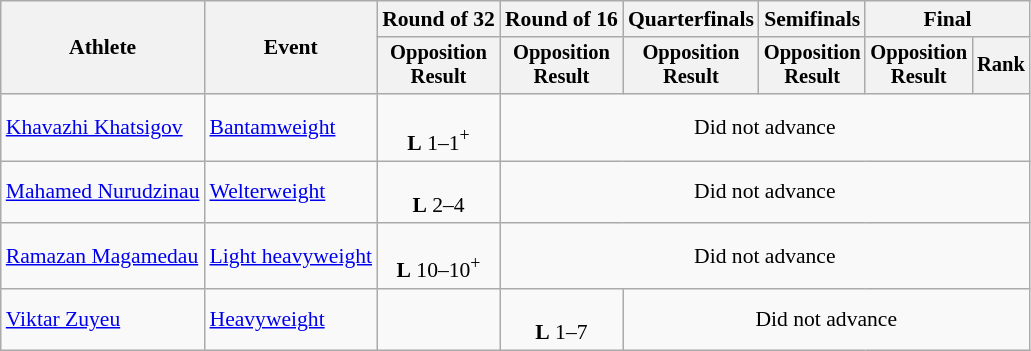<table class="wikitable" style="font-size:90%">
<tr>
<th rowspan="2">Athlete</th>
<th rowspan="2">Event</th>
<th>Round of 32</th>
<th>Round of 16</th>
<th>Quarterfinals</th>
<th>Semifinals</th>
<th colspan=2>Final</th>
</tr>
<tr style="font-size:95%">
<th>Opposition<br>Result</th>
<th>Opposition<br>Result</th>
<th>Opposition<br>Result</th>
<th>Opposition<br>Result</th>
<th>Opposition<br>Result</th>
<th>Rank</th>
</tr>
<tr align=center>
<td align=left><a href='#'>Khavazhi Khatsigov</a></td>
<td align=left><a href='#'>Bantamweight</a></td>
<td><br><strong>L</strong> 1–1<sup>+</sup></td>
<td colspan=5>Did not advance</td>
</tr>
<tr align=center>
<td align=left><a href='#'>Mahamed Nurudzinau</a></td>
<td align=left><a href='#'>Welterweight</a></td>
<td><br><strong>L</strong> 2–4</td>
<td colspan=5>Did not advance</td>
</tr>
<tr align=center>
<td align=left><a href='#'>Ramazan Magamedau</a></td>
<td align=left><a href='#'>Light heavyweight</a></td>
<td><br><strong>L</strong> 10–10<sup>+</sup></td>
<td colspan=5>Did not advance</td>
</tr>
<tr align=center>
<td align=left><a href='#'>Viktar Zuyeu</a></td>
<td align=left><a href='#'>Heavyweight</a></td>
<td></td>
<td><br><strong>L</strong> 1–7</td>
<td colspan=4>Did not advance</td>
</tr>
</table>
